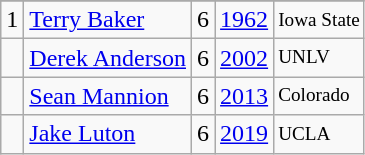<table class="wikitable">
<tr>
</tr>
<tr>
<td>1</td>
<td><a href='#'>Terry Baker</a></td>
<td><abbr>6</abbr></td>
<td><a href='#'>1962</a></td>
<td style="font-size:80%;">Iowa State</td>
</tr>
<tr>
<td></td>
<td><a href='#'>Derek Anderson</a></td>
<td><abbr>6</abbr></td>
<td><a href='#'>2002</a></td>
<td style="font-size:80%;">UNLV</td>
</tr>
<tr>
<td></td>
<td><a href='#'>Sean Mannion</a></td>
<td><abbr>6</abbr></td>
<td><a href='#'>2013</a></td>
<td style="font-size:80%;">Colorado</td>
</tr>
<tr>
<td></td>
<td><a href='#'>Jake Luton</a></td>
<td><abbr>6</abbr></td>
<td><a href='#'>2019</a></td>
<td style="font-size:80%;">UCLA</td>
</tr>
</table>
